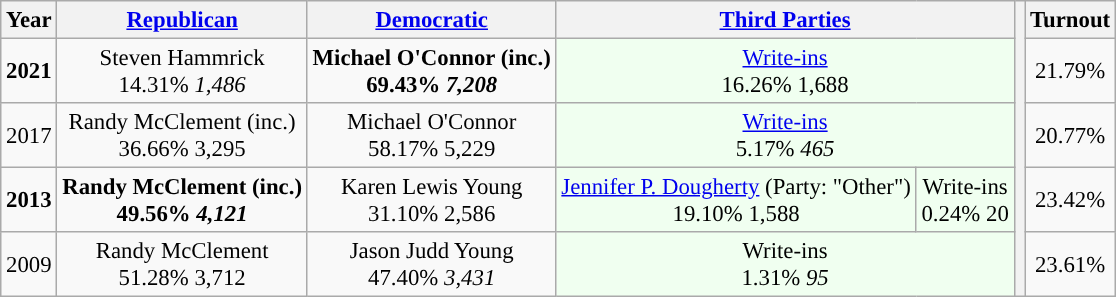<table class="wikitable" style="font-size: 95%">
<tr>
<th>Year</th>
<th><a href='#'>Republican</a></th>
<th><a href='#'>Democratic</a></th>
<th colspan=2><a href='#'>Third Parties</a></th>
<th rowspan=5></th>
<th>Turnout</th>
</tr>
<tr>
<td style="text-align:center;" ><strong>2021</strong></td>
<td style="text-align:center;" >Steven Hammrick<br>14.31% <em>1,486</em></td>
<td style="text-align:center;" ><strong>Michael O'Connor (inc.)</strong><br><strong>69.43% <em>7,208<strong><em></td>
<td colspan=2 style="text-align:center; background:honeyDew;"><a href='#'>Write-ins</a><br>16.26% </em>1,688<em></td>
<td style="text-align:center">21.79%</td>
</tr>
<tr>
<td style="text-align:center;" ></strong>2017<strong></td>
<td style="text-align:center;" >Randy McClement (inc.)<br>36.66% </em>3,295<em></td>
<td style="text-align:center;" ></strong>Michael O'Connor<strong><br></strong>58.17% </em>5,229</em></strong></td>
<td colspan=2 style="text-align:center; background:honeyDew;"><a href='#'>Write-ins</a><br>5.17% <em>465</em></td>
<td style="text-align:center">20.77%</td>
</tr>
<tr>
<td style="text-align:center;" ><strong>2013</strong></td>
<td style="text-align:center;" ><strong>Randy McClement (inc.)</strong><br><strong>49.56% <em>4,121<strong><em></td>
<td style="text-align:center;" >Karen Lewis Young<br>31.10% </em>2,586<em></td>
<td style="text-align:center; background:honeyDew;"><a href='#'>Jennifer P. Dougherty</a> (Party: "Other")<br>19.10% </em>1,588<em></td>
<td style="text-align:center; background:honeyDew;">Write-ins<br>0.24% </em>20<em></td>
<td style="text-align:center">23.42%</td>
</tr>
<tr>
<td style="text-align:center;" ></strong>2009<strong></td>
<td style="text-align:center;" ></strong>Randy McClement<strong><br></strong>51.28% </em>3,712</em></strong></td>
<td style="text-align:center;" >Jason Judd Young<br>47.40% <em>3,431</em></td>
<td colspan=2 style="text-align:center; background:honeyDew;">Write-ins<br>1.31% <em>95</em></td>
<td style="text-align:center">23.61%</td>
</tr>
</table>
